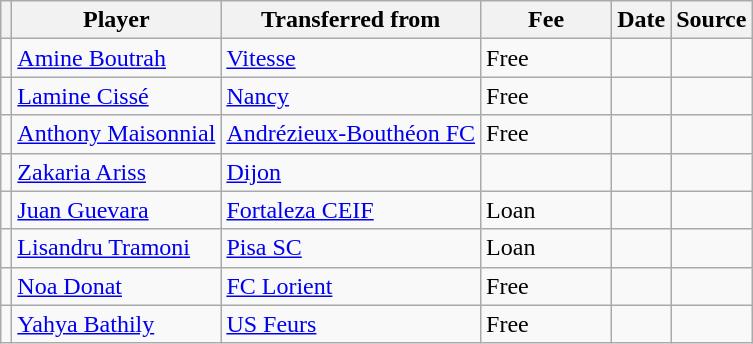<table class="wikitable plainrowheaders sortable">
<tr>
<th></th>
<th scope="col">Player</th>
<th>Transferred from</th>
<th style="width: 80px;">Fee</th>
<th scope="col">Date</th>
<th scope="col">Source</th>
</tr>
<tr>
<td align="center"></td>
<td> <a href='#'>Amine Boutrah</a></td>
<td> <a href='#'>Vitesse</a></td>
<td>Free</td>
<td></td>
<td></td>
</tr>
<tr>
<td align="center"></td>
<td> <a href='#'>Lamine Cissé</a></td>
<td> <a href='#'>Nancy</a></td>
<td>Free</td>
<td></td>
<td></td>
</tr>
<tr>
<td align="center"></td>
<td> <a href='#'>Anthony Maisonnial</a></td>
<td> <a href='#'>Andrézieux-Bouthéon FC</a></td>
<td>Free</td>
<td></td>
<td></td>
</tr>
<tr>
<td align="center"></td>
<td> <a href='#'>Zakaria Ariss</a></td>
<td> <a href='#'>Dijon</a></td>
<td></td>
<td></td>
<td></td>
</tr>
<tr>
<td align="center"></td>
<td> <a href='#'>Juan Guevara</a></td>
<td> <a href='#'>Fortaleza CEIF</a></td>
<td>Loan</td>
<td></td>
<td></td>
</tr>
<tr>
<td align="center"></td>
<td> <a href='#'>Lisandru Tramoni</a></td>
<td> <a href='#'>Pisa SC</a></td>
<td>Loan</td>
<td></td>
<td></td>
</tr>
<tr>
<td align="center"></td>
<td> <a href='#'>Noa Donat</a></td>
<td> <a href='#'>FC Lorient</a></td>
<td>Free</td>
<td></td>
<td></td>
</tr>
<tr>
<td align="center"></td>
<td> <a href='#'>Yahya Bathily</a></td>
<td> <a href='#'>US Feurs</a></td>
<td>Free</td>
<td></td>
<td></td>
</tr>
</table>
